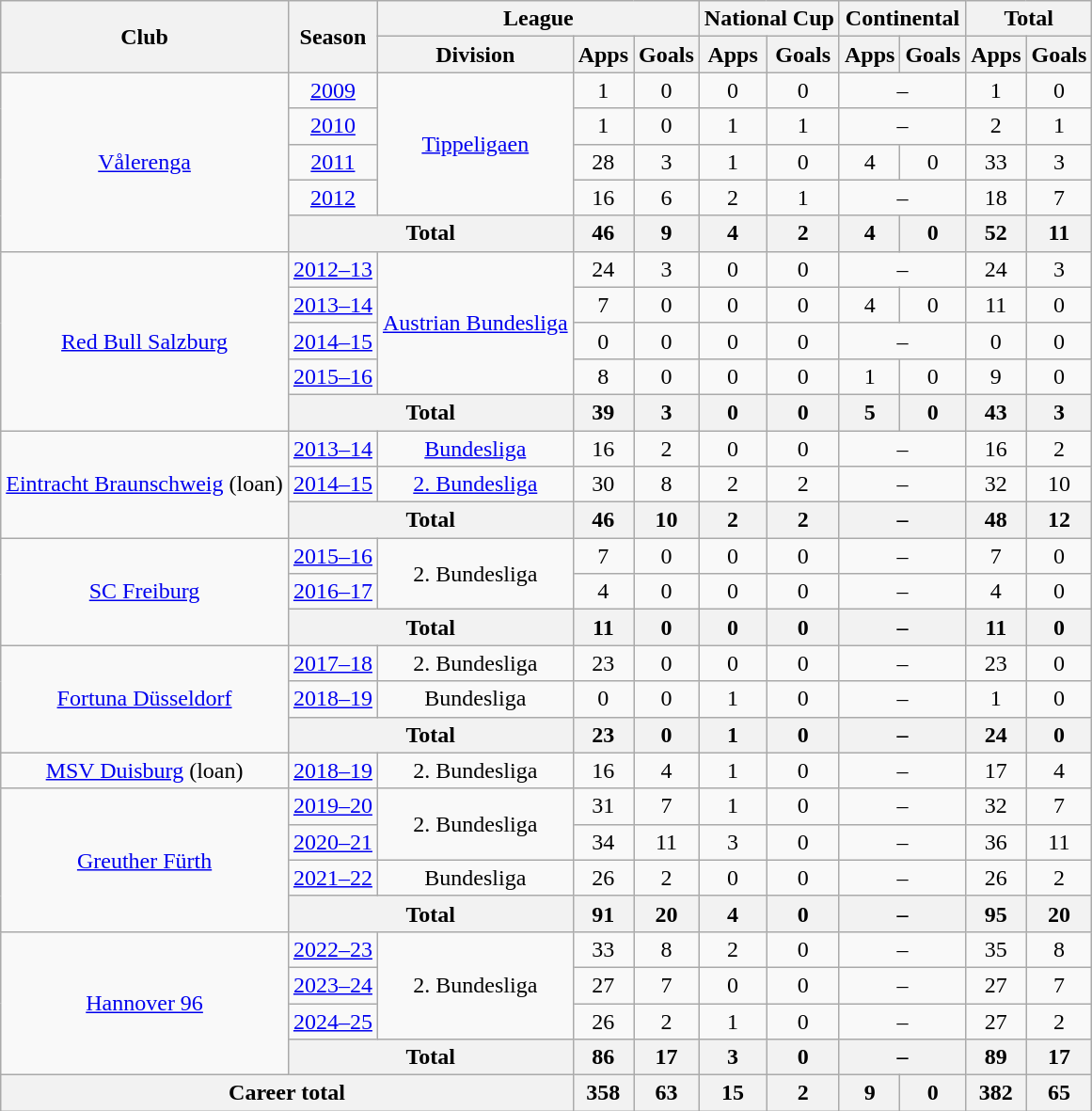<table class="wikitable" style="text-align:center">
<tr>
<th rowspan="2">Club</th>
<th rowspan="2">Season</th>
<th colspan="3">League</th>
<th colspan="2">National Cup</th>
<th colspan="2">Continental</th>
<th colspan="2">Total</th>
</tr>
<tr>
<th>Division</th>
<th>Apps</th>
<th>Goals</th>
<th>Apps</th>
<th>Goals</th>
<th>Apps</th>
<th>Goals</th>
<th>Apps</th>
<th>Goals</th>
</tr>
<tr>
<td rowspan="5"><a href='#'>Vålerenga</a></td>
<td><a href='#'>2009</a></td>
<td rowspan="4"><a href='#'>Tippeligaen</a></td>
<td>1</td>
<td>0</td>
<td>0</td>
<td>0</td>
<td colspan="2">–</td>
<td>1</td>
<td>0</td>
</tr>
<tr>
<td><a href='#'>2010</a></td>
<td>1</td>
<td>0</td>
<td>1</td>
<td>1</td>
<td colspan="2">–</td>
<td>2</td>
<td>1</td>
</tr>
<tr>
<td><a href='#'>2011</a></td>
<td>28</td>
<td>3</td>
<td>1</td>
<td>0</td>
<td>4</td>
<td>0</td>
<td>33</td>
<td>3</td>
</tr>
<tr>
<td><a href='#'>2012</a></td>
<td>16</td>
<td>6</td>
<td>2</td>
<td>1</td>
<td colspan="2">–</td>
<td>18</td>
<td>7</td>
</tr>
<tr>
<th colspan="2">Total</th>
<th>46</th>
<th>9</th>
<th>4</th>
<th>2</th>
<th>4</th>
<th>0</th>
<th>52</th>
<th>11</th>
</tr>
<tr>
<td rowspan="5"><a href='#'>Red Bull Salzburg</a></td>
<td><a href='#'>2012–13</a></td>
<td rowspan="4"><a href='#'>Austrian Bundesliga</a></td>
<td>24</td>
<td>3</td>
<td>0</td>
<td>0</td>
<td colspan="2">–</td>
<td>24</td>
<td>3</td>
</tr>
<tr>
<td><a href='#'>2013–14</a></td>
<td>7</td>
<td>0</td>
<td>0</td>
<td>0</td>
<td>4</td>
<td>0</td>
<td>11</td>
<td>0</td>
</tr>
<tr>
<td><a href='#'>2014–15</a></td>
<td>0</td>
<td>0</td>
<td>0</td>
<td>0</td>
<td colspan="2">–</td>
<td>0</td>
<td>0</td>
</tr>
<tr>
<td><a href='#'>2015–16</a></td>
<td>8</td>
<td>0</td>
<td>0</td>
<td>0</td>
<td>1</td>
<td>0</td>
<td>9</td>
<td>0</td>
</tr>
<tr>
<th colspan="2">Total</th>
<th>39</th>
<th>3</th>
<th>0</th>
<th>0</th>
<th>5</th>
<th>0</th>
<th>43</th>
<th>3</th>
</tr>
<tr>
<td rowspan="3"><a href='#'>Eintracht Braunschweig</a> (loan)</td>
<td><a href='#'>2013–14</a></td>
<td><a href='#'>Bundesliga</a></td>
<td>16</td>
<td>2</td>
<td>0</td>
<td>0</td>
<td colspan="2">–</td>
<td>16</td>
<td>2</td>
</tr>
<tr>
<td><a href='#'>2014–15</a></td>
<td><a href='#'>2. Bundesliga</a></td>
<td>30</td>
<td>8</td>
<td>2</td>
<td>2</td>
<td colspan="2">–</td>
<td>32</td>
<td>10</td>
</tr>
<tr>
<th colspan="2">Total</th>
<th>46</th>
<th>10</th>
<th>2</th>
<th>2</th>
<th colspan="2">–</th>
<th>48</th>
<th>12</th>
</tr>
<tr>
<td rowspan="3"><a href='#'>SC Freiburg</a></td>
<td><a href='#'>2015–16</a></td>
<td rowspan="2">2. Bundesliga</td>
<td>7</td>
<td>0</td>
<td>0</td>
<td>0</td>
<td colspan="2">–</td>
<td>7</td>
<td>0</td>
</tr>
<tr>
<td><a href='#'>2016–17</a></td>
<td>4</td>
<td>0</td>
<td>0</td>
<td>0</td>
<td colspan="2">–</td>
<td>4</td>
<td>0</td>
</tr>
<tr>
<th colspan="2">Total</th>
<th>11</th>
<th>0</th>
<th>0</th>
<th>0</th>
<th colspan="2">–</th>
<th>11</th>
<th>0</th>
</tr>
<tr>
<td rowspan="3"><a href='#'>Fortuna Düsseldorf</a></td>
<td><a href='#'>2017–18</a></td>
<td>2. Bundesliga</td>
<td>23</td>
<td>0</td>
<td>0</td>
<td>0</td>
<td colspan="2">–</td>
<td>23</td>
<td>0</td>
</tr>
<tr>
<td><a href='#'>2018–19</a></td>
<td>Bundesliga</td>
<td>0</td>
<td>0</td>
<td>1</td>
<td>0</td>
<td colspan="2">–</td>
<td>1</td>
<td>0</td>
</tr>
<tr>
<th colspan="2">Total</th>
<th>23</th>
<th>0</th>
<th>1</th>
<th>0</th>
<th colspan="2">–</th>
<th>24</th>
<th>0</th>
</tr>
<tr>
<td><a href='#'>MSV Duisburg</a> (loan)</td>
<td><a href='#'>2018–19</a></td>
<td rowspan="1">2. Bundesliga</td>
<td>16</td>
<td>4</td>
<td>1</td>
<td>0</td>
<td colspan="2">–</td>
<td>17</td>
<td>4</td>
</tr>
<tr>
<td rowspan="4"><a href='#'>Greuther Fürth</a></td>
<td><a href='#'>2019–20</a></td>
<td rowspan="2">2. Bundesliga</td>
<td>31</td>
<td>7</td>
<td>1</td>
<td>0</td>
<td colspan="2">–</td>
<td>32</td>
<td>7</td>
</tr>
<tr>
<td><a href='#'>2020–21</a></td>
<td>34</td>
<td>11</td>
<td>3</td>
<td>0</td>
<td colspan="2">–</td>
<td>36</td>
<td>11</td>
</tr>
<tr>
<td><a href='#'>2021–22</a></td>
<td>Bundesliga</td>
<td>26</td>
<td>2</td>
<td>0</td>
<td>0</td>
<td colspan="2">–</td>
<td>26</td>
<td>2</td>
</tr>
<tr>
<th colspan="2">Total</th>
<th>91</th>
<th>20</th>
<th>4</th>
<th>0</th>
<th colspan="2">–</th>
<th>95</th>
<th>20</th>
</tr>
<tr>
<td rowspan="4"><a href='#'>Hannover 96</a></td>
<td><a href='#'>2022–23</a></td>
<td rowspan="3">2. Bundesliga</td>
<td>33</td>
<td>8</td>
<td>2</td>
<td>0</td>
<td colspan="2">–</td>
<td>35</td>
<td>8</td>
</tr>
<tr>
<td><a href='#'>2023–24</a></td>
<td>27</td>
<td>7</td>
<td>0</td>
<td>0</td>
<td colspan="2">–</td>
<td>27</td>
<td>7</td>
</tr>
<tr>
<td><a href='#'>2024–25</a></td>
<td>26</td>
<td>2</td>
<td>1</td>
<td>0</td>
<td colspan="2">–</td>
<td>27</td>
<td>2</td>
</tr>
<tr>
<th colspan="2">Total</th>
<th>86</th>
<th>17</th>
<th>3</th>
<th>0</th>
<th colspan="2">–</th>
<th>89</th>
<th>17</th>
</tr>
<tr>
<th colspan="3">Career total</th>
<th>358</th>
<th>63</th>
<th>15</th>
<th>2</th>
<th>9</th>
<th>0</th>
<th>382</th>
<th>65</th>
</tr>
</table>
